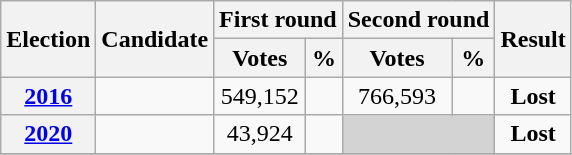<table class=wikitable style=text-align:center>
<tr>
<th rowspan="2"><strong>Election</strong></th>
<th rowspan="2">Candidate</th>
<th colspan="2" scope="col">First round</th>
<th colspan="2">Second round</th>
<th rowspan="2">Result</th>
</tr>
<tr>
<th><strong>Votes</strong></th>
<th><strong>%</strong></th>
<th><strong>Votes</strong></th>
<th><strong>%</strong></th>
</tr>
<tr>
<th><a href='#'>2016</a></th>
<td></td>
<td>549,152</td>
<td></td>
<td>766,593</td>
<td></td>
<td><strong>Lost</strong> </td>
</tr>
<tr>
<th><a href='#'>2020</a></th>
<td></td>
<td>43,924</td>
<td></td>
<td bgcolor=lightgrey colspan=2></td>
<td><strong>Lost</strong> </td>
</tr>
<tr>
</tr>
</table>
